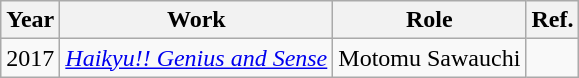<table class="wikitable sortable plainrowheaders">
<tr>
<th scope="col">Year</th>
<th scope="col">Work</th>
<th scope="col">Role</th>
<th scope="col" class="unsortable">Ref.</th>
</tr>
<tr>
<td>2017</td>
<td><em><a href='#'>Haikyu!! Genius and Sense</a></em></td>
<td>Motomu Sawauchi</td>
<td></td>
</tr>
</table>
